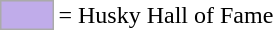<table>
<tr>
<td style="background-color:#C0ACEA; border:1px solid #aaaaaa; width:2em;"></td>
<td>= Husky Hall of Fame</td>
</tr>
</table>
